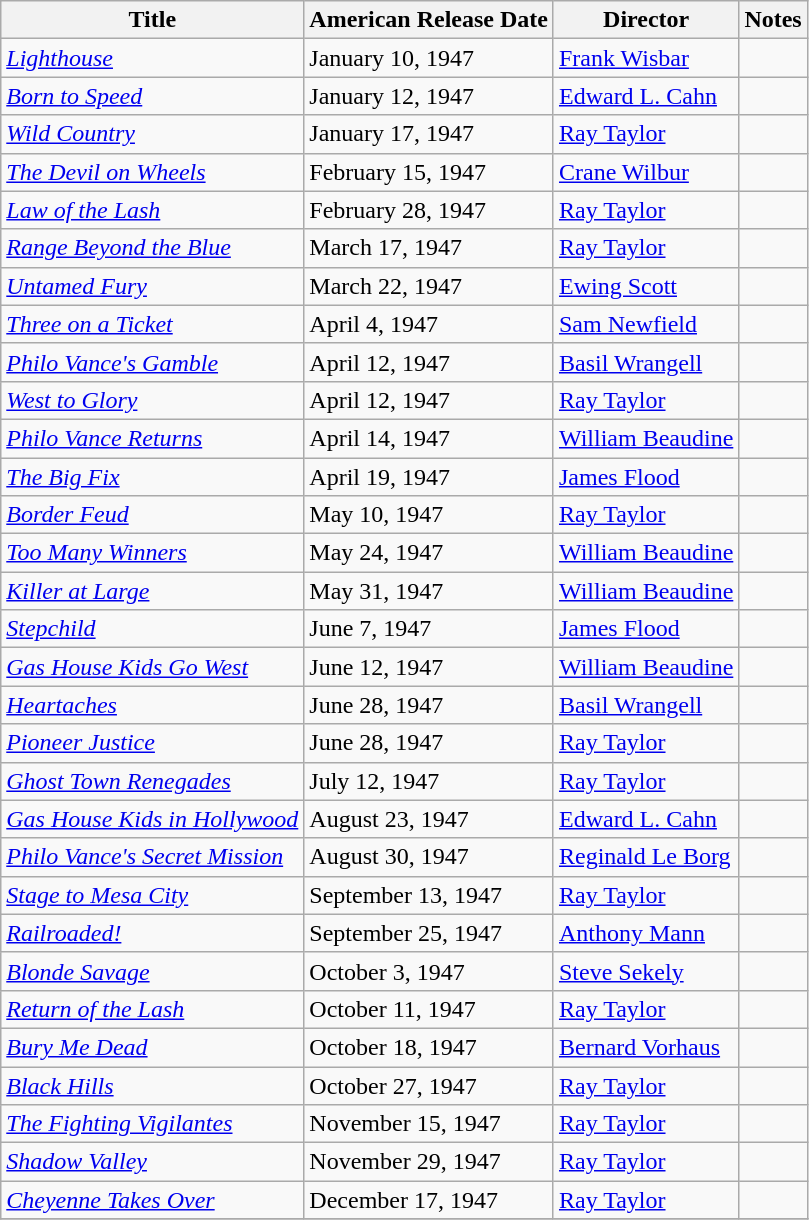<table class="wikitable sortable">
<tr>
<th>Title</th>
<th>American Release Date</th>
<th>Director</th>
<th>Notes</th>
</tr>
<tr>
<td><em><a href='#'>Lighthouse</a></em></td>
<td>January 10, 1947</td>
<td><a href='#'>Frank Wisbar</a></td>
<td></td>
</tr>
<tr>
<td><em><a href='#'>Born to Speed</a></em></td>
<td>January 12, 1947</td>
<td><a href='#'>Edward L. Cahn</a></td>
<td></td>
</tr>
<tr>
<td><em><a href='#'>Wild Country</a></em></td>
<td>January 17, 1947</td>
<td><a href='#'>Ray Taylor</a></td>
<td></td>
</tr>
<tr>
<td><em><a href='#'>The Devil on Wheels</a></em></td>
<td>February 15, 1947</td>
<td><a href='#'>Crane Wilbur</a></td>
<td></td>
</tr>
<tr>
<td><em><a href='#'>Law of the Lash</a></em></td>
<td>February 28, 1947</td>
<td><a href='#'>Ray Taylor</a></td>
<td></td>
</tr>
<tr>
<td><em><a href='#'>Range Beyond the Blue</a></em></td>
<td>March 17, 1947</td>
<td><a href='#'>Ray Taylor</a></td>
<td></td>
</tr>
<tr>
<td><em><a href='#'>Untamed Fury</a></em></td>
<td>March 22, 1947</td>
<td><a href='#'>Ewing Scott</a></td>
<td></td>
</tr>
<tr>
<td><em><a href='#'>Three on a Ticket</a></em></td>
<td>April 4, 1947</td>
<td><a href='#'>Sam Newfield</a></td>
<td></td>
</tr>
<tr>
<td><em><a href='#'>Philo Vance's Gamble</a></em></td>
<td>April 12, 1947</td>
<td><a href='#'>Basil Wrangell</a></td>
<td></td>
</tr>
<tr>
<td><em><a href='#'>West to Glory</a></em></td>
<td>April 12, 1947</td>
<td><a href='#'>Ray Taylor</a></td>
<td></td>
</tr>
<tr>
<td><em><a href='#'>Philo Vance Returns</a></em></td>
<td>April 14, 1947</td>
<td><a href='#'>William Beaudine</a></td>
<td></td>
</tr>
<tr>
<td><em><a href='#'>The Big Fix</a></em></td>
<td>April 19, 1947</td>
<td><a href='#'>James Flood</a></td>
<td></td>
</tr>
<tr>
<td><em><a href='#'>Border Feud</a></em></td>
<td>May 10, 1947</td>
<td><a href='#'>Ray Taylor</a></td>
<td></td>
</tr>
<tr>
<td><em><a href='#'>Too Many Winners</a></em></td>
<td>May 24, 1947</td>
<td><a href='#'>William Beaudine</a></td>
<td></td>
</tr>
<tr>
<td><em><a href='#'>Killer at Large</a></em></td>
<td>May 31, 1947</td>
<td><a href='#'>William Beaudine</a></td>
<td></td>
</tr>
<tr>
<td><em><a href='#'>Stepchild</a></em></td>
<td>June 7, 1947</td>
<td><a href='#'>James Flood</a></td>
<td></td>
</tr>
<tr>
<td><em><a href='#'>Gas House Kids Go West</a></em></td>
<td>June 12, 1947</td>
<td><a href='#'>William Beaudine</a></td>
<td></td>
</tr>
<tr>
<td><em><a href='#'>Heartaches</a></em></td>
<td>June 28, 1947</td>
<td><a href='#'>Basil Wrangell</a></td>
<td></td>
</tr>
<tr>
<td><em><a href='#'>Pioneer Justice</a></em></td>
<td>June 28, 1947</td>
<td><a href='#'>Ray Taylor</a></td>
<td></td>
</tr>
<tr>
<td><em><a href='#'>Ghost Town Renegades</a></em></td>
<td>July 12, 1947</td>
<td><a href='#'>Ray Taylor</a></td>
<td></td>
</tr>
<tr>
<td><em><a href='#'>Gas House Kids in Hollywood</a></em></td>
<td>August 23, 1947</td>
<td><a href='#'>Edward L. Cahn</a></td>
<td></td>
</tr>
<tr>
<td><em><a href='#'>Philo Vance's Secret Mission</a></em></td>
<td>August 30, 1947</td>
<td><a href='#'>Reginald Le Borg</a></td>
<td></td>
</tr>
<tr>
<td><em><a href='#'>Stage to Mesa City</a></em></td>
<td>September 13, 1947</td>
<td><a href='#'>Ray Taylor</a></td>
<td></td>
</tr>
<tr>
<td><em><a href='#'>Railroaded!</a></em></td>
<td>September 25, 1947</td>
<td><a href='#'>Anthony Mann</a></td>
<td></td>
</tr>
<tr>
<td><em><a href='#'>Blonde Savage</a></em></td>
<td>October 3, 1947</td>
<td><a href='#'>Steve Sekely</a></td>
<td></td>
</tr>
<tr>
<td><em><a href='#'>Return of the Lash</a></em></td>
<td>October 11, 1947</td>
<td><a href='#'>Ray Taylor</a></td>
<td></td>
</tr>
<tr>
<td><em><a href='#'>Bury Me Dead</a></em></td>
<td>October 18, 1947</td>
<td><a href='#'>Bernard Vorhaus</a></td>
<td></td>
</tr>
<tr>
<td><em><a href='#'>Black Hills</a></em></td>
<td>October 27, 1947</td>
<td><a href='#'>Ray Taylor</a></td>
<td></td>
</tr>
<tr>
<td><em><a href='#'>The Fighting Vigilantes</a></em></td>
<td>November 15, 1947</td>
<td><a href='#'>Ray Taylor</a></td>
<td></td>
</tr>
<tr>
<td><em><a href='#'>Shadow Valley</a></em></td>
<td>November 29, 1947</td>
<td><a href='#'>Ray Taylor</a></td>
<td></td>
</tr>
<tr>
<td><em><a href='#'>Cheyenne Takes Over</a></em></td>
<td>December 17, 1947</td>
<td><a href='#'>Ray Taylor</a></td>
<td></td>
</tr>
<tr>
</tr>
</table>
